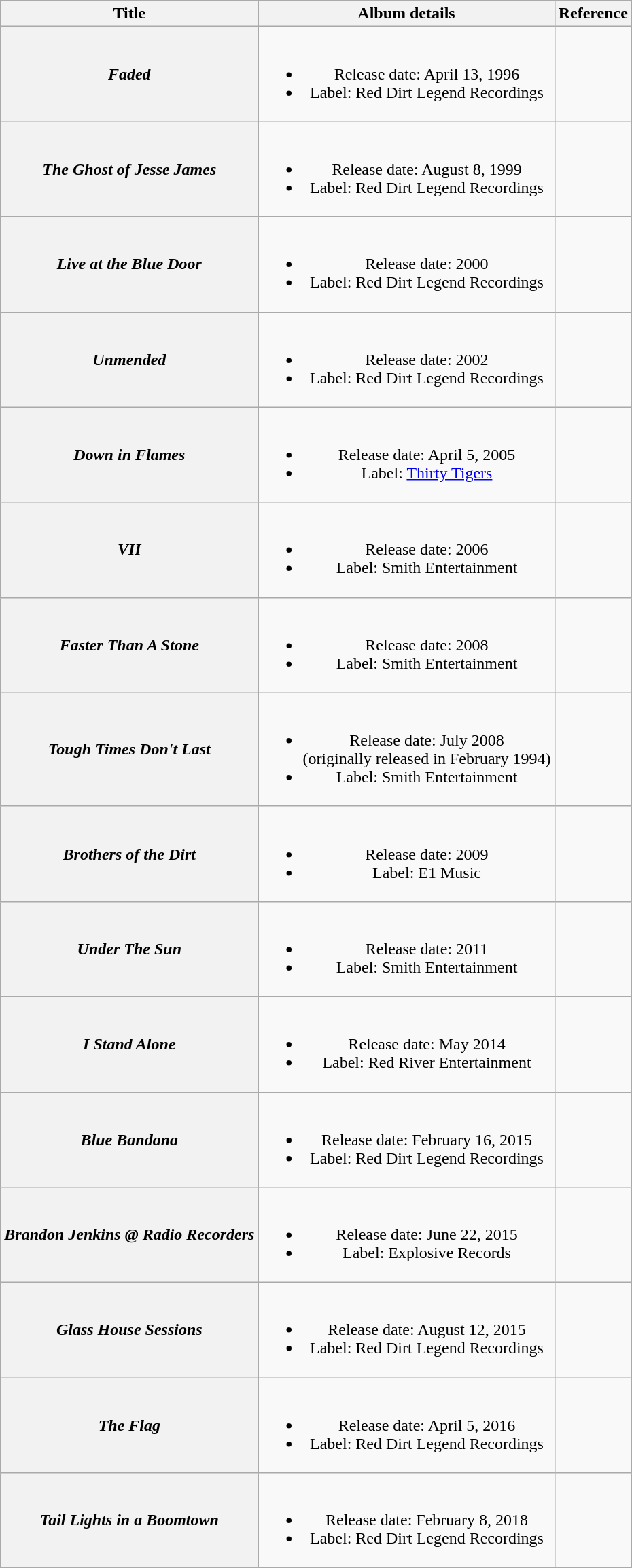<table class="wikitable plainrowheaders" style="text-align:center;">
<tr>
<th>Title</th>
<th>Album details</th>
<th>Reference</th>
</tr>
<tr>
<th scope="row"><em>Faded</em></th>
<td><br><ul><li>Release date: April 13, 1996</li><li>Label: Red Dirt Legend Recordings</li></ul></td>
<td></td>
</tr>
<tr>
<th scope="row"><em>The Ghost of Jesse James</em></th>
<td><br><ul><li>Release date: August 8, 1999</li><li>Label: Red Dirt Legend Recordings</li></ul></td>
<td></td>
</tr>
<tr>
<th scope="row"><em>Live at the Blue Door</em></th>
<td><br><ul><li>Release date: 2000</li><li>Label: Red Dirt Legend Recordings</li></ul></td>
<td></td>
</tr>
<tr>
<th scope="row"><em>Unmended</em></th>
<td><br><ul><li>Release date: 2002</li><li>Label: Red Dirt Legend Recordings</li></ul></td>
<td></td>
</tr>
<tr>
<th scope="row"><em>Down in Flames</em></th>
<td><br><ul><li>Release date: April 5, 2005</li><li>Label: <a href='#'>Thirty Tigers</a></li></ul></td>
<td></td>
</tr>
<tr>
<th scope="row"><em>VII</em></th>
<td><br><ul><li>Release date: 2006</li><li>Label: Smith Entertainment</li></ul></td>
<td></td>
</tr>
<tr>
<th scope="row"><em>Faster Than A Stone</em></th>
<td><br><ul><li>Release date: 2008</li><li>Label: Smith Entertainment</li></ul></td>
<td></td>
</tr>
<tr>
<th scope="row"><em>Tough Times Don't Last</em></th>
<td><br><ul><li>Release date: July 2008<br>(originally released in February 1994)</li><li>Label: Smith Entertainment</li></ul></td>
<td></td>
</tr>
<tr>
<th scope="row"><em>Brothers of the Dirt</em></th>
<td><br><ul><li>Release date: 2009</li><li>Label: E1 Music</li></ul></td>
<td></td>
</tr>
<tr>
<th scope="row"><em>Under The Sun</em></th>
<td><br><ul><li>Release date: 2011</li><li>Label: Smith Entertainment</li></ul></td>
<td></td>
</tr>
<tr>
<th scope="row"><em>I Stand Alone</em></th>
<td><br><ul><li>Release date: May 2014</li><li>Label: Red River Entertainment</li></ul></td>
<td></td>
</tr>
<tr>
<th scope="row"><em>Blue Bandana</em></th>
<td><br><ul><li>Release date: February 16, 2015</li><li>Label: Red Dirt Legend Recordings</li></ul></td>
<td></td>
</tr>
<tr>
<th scope="row"><em>Brandon Jenkins @ Radio Recorders</em></th>
<td><br><ul><li>Release date: June 22, 2015</li><li>Label: Explosive Records</li></ul></td>
<td></td>
</tr>
<tr>
<th scope="row"><em>Glass House Sessions</em></th>
<td><br><ul><li>Release date: August 12, 2015</li><li>Label: Red Dirt Legend Recordings</li></ul></td>
<td></td>
</tr>
<tr>
<th scope="row"><em>The Flag</em></th>
<td><br><ul><li>Release date: April 5, 2016</li><li>Label: Red Dirt Legend Recordings</li></ul></td>
<td></td>
</tr>
<tr>
<th scope="row"><em>Tail Lights in a Boomtown</em></th>
<td><br><ul><li>Release date: February 8, 2018</li><li>Label: Red Dirt Legend Recordings</li></ul></td>
<td></td>
</tr>
<tr>
</tr>
</table>
